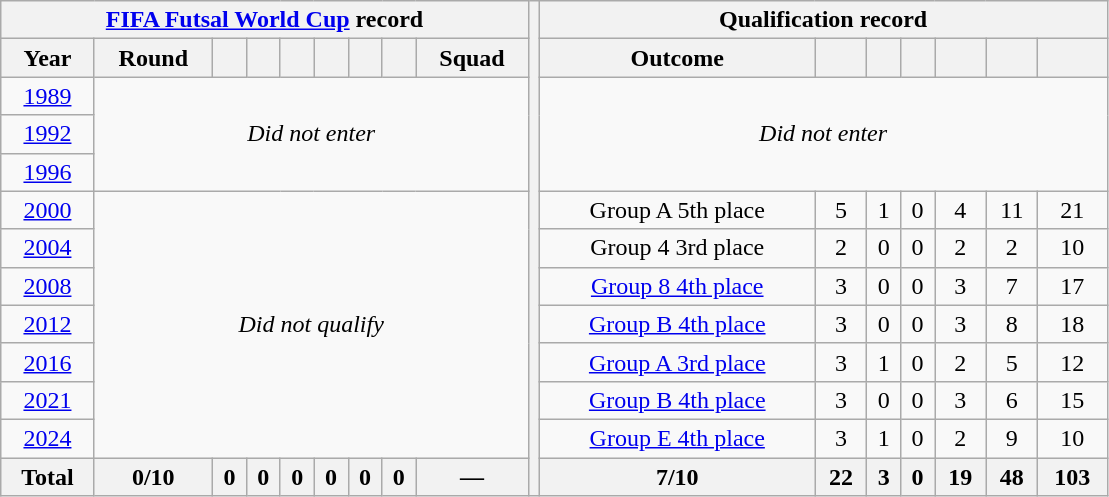<table class="wikitable" style="text-align: center;">
<tr>
<th colspan=9><a href='#'>FIFA Futsal World Cup</a> record</th>
<th width=1% rowspan=13></th>
<th colspan=7>Qualification record</th>
</tr>
<tr>
<th>Year</th>
<th>Round</th>
<th></th>
<th></th>
<th></th>
<th></th>
<th></th>
<th></th>
<th>Squad</th>
<th>Outcome</th>
<th></th>
<th></th>
<th></th>
<th></th>
<th></th>
<th></th>
</tr>
<tr>
<td> <a href='#'>1989</a></td>
<td colspan=8 rowspan=3><em>Did not enter</em></td>
<td colspan=7 rowspan=3><em>Did not enter</em></td>
</tr>
<tr>
<td> <a href='#'>1992</a></td>
</tr>
<tr>
<td> <a href='#'>1996</a></td>
</tr>
<tr>
<td> <a href='#'>2000</a></td>
<td colspan=8 rowspan=7><em>Did not qualify</em></td>
<td>Group A 5th place</td>
<td>5</td>
<td>1</td>
<td>0</td>
<td>4</td>
<td>11</td>
<td>21</td>
</tr>
<tr>
<td> <a href='#'>2004</a></td>
<td>Group 4 3rd place</td>
<td>2</td>
<td>0</td>
<td>0</td>
<td>2</td>
<td>2</td>
<td>10</td>
</tr>
<tr>
<td> <a href='#'>2008</a></td>
<td><a href='#'>Group 8 4th place</a></td>
<td>3</td>
<td>0</td>
<td>0</td>
<td>3</td>
<td>7</td>
<td>17</td>
</tr>
<tr>
<td> <a href='#'>2012</a></td>
<td><a href='#'>Group B 4th place</a></td>
<td>3</td>
<td>0</td>
<td>0</td>
<td>3</td>
<td>8</td>
<td>18</td>
</tr>
<tr>
<td> <a href='#'>2016</a></td>
<td><a href='#'>Group A 3rd place</a></td>
<td>3</td>
<td>1</td>
<td>0</td>
<td>2</td>
<td>5</td>
<td>12</td>
</tr>
<tr>
<td> <a href='#'>2021</a></td>
<td><a href='#'>Group B 4th place</a></td>
<td>3</td>
<td>0</td>
<td>0</td>
<td>3</td>
<td>6</td>
<td>15</td>
</tr>
<tr>
<td> <a href='#'>2024</a></td>
<td><a href='#'>Group E 4th place</a></td>
<td>3</td>
<td>1</td>
<td>0</td>
<td>2</td>
<td>9</td>
<td>10</td>
</tr>
<tr>
<th><strong>Total</strong></th>
<th>0/10</th>
<th>0</th>
<th>0</th>
<th>0</th>
<th>0</th>
<th>0</th>
<th>0</th>
<th>—</th>
<th>7/10</th>
<th>22</th>
<th>3</th>
<th>0</th>
<th>19</th>
<th>48</th>
<th>103</th>
</tr>
</table>
